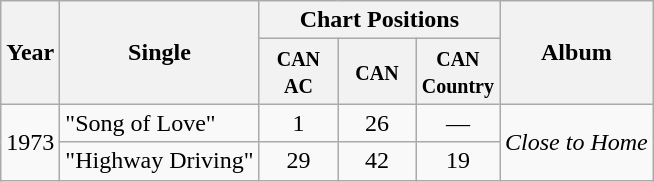<table class="wikitable">
<tr>
<th rowspan="2">Year</th>
<th rowspan="2">Single</th>
<th colspan="3">Chart Positions</th>
<th rowspan="2">Album</th>
</tr>
<tr>
<th width="45"><small>CAN AC</small></th>
<th width="45"><small>CAN</small></th>
<th width="45"><small>CAN Country</small></th>
</tr>
<tr>
<td rowspan="2">1973</td>
<td>"Song of Love"</td>
<td align="center">1</td>
<td align="center">26</td>
<td align="center">—</td>
<td rowspan="2"><em>Close to Home</em></td>
</tr>
<tr>
<td>"Highway Driving"</td>
<td align="center">29</td>
<td align="center">42</td>
<td align="center">19</td>
</tr>
</table>
